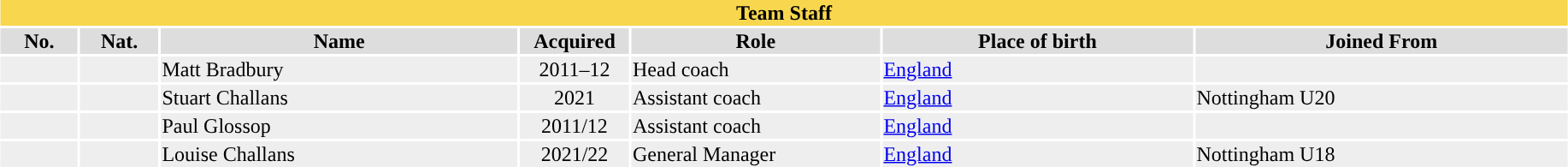<table class="toccolours"  style="width:97%; clear:both; margin:1.5em auto; text-align:center;">
<tr>
<th colspan="11" style="background:#f8d74e; color:#000000;”">Team Staff</th>
</tr>
<tr style="background:#ddd;">
<th width=5%>No.</th>
<th width=5%>Nat.</th>
<th !width=22%>Name</th>
<th width=7%>Acquired</th>
<th width=16%>Role</th>
<th width=20%>Place of birth</th>
<th width=24%>Joined From</th>
</tr>
<tr style="background:#eee;">
<td></td>
<td></td>
<td align=left>Matt Bradbury</td>
<td>2011–12</td>
<td align=left>Head coach</td>
<td align=left><a href='#'>England</a></td>
<td align=left></td>
</tr>
<tr style="background:#eee;">
<td></td>
<td></td>
<td align=left>Stuart Challans</td>
<td>2021</td>
<td align=left>Assistant coach</td>
<td align=left><a href='#'>England</a></td>
<td align=left>Nottingham U20</td>
</tr>
<tr style="background:#eee;">
<td></td>
<td></td>
<td align=left>Paul Glossop</td>
<td>2011/12</td>
<td align=left>Assistant coach</td>
<td align=left><a href='#'>England</a></td>
<td align=left></td>
</tr>
<tr style="background:#eee;">
<td></td>
<td></td>
<td align=left>Louise Challans</td>
<td>2021/22</td>
<td align=left>General Manager</td>
<td align=left><a href='#'>England</a></td>
<td align=left>Nottingham U18</td>
</tr>
</table>
